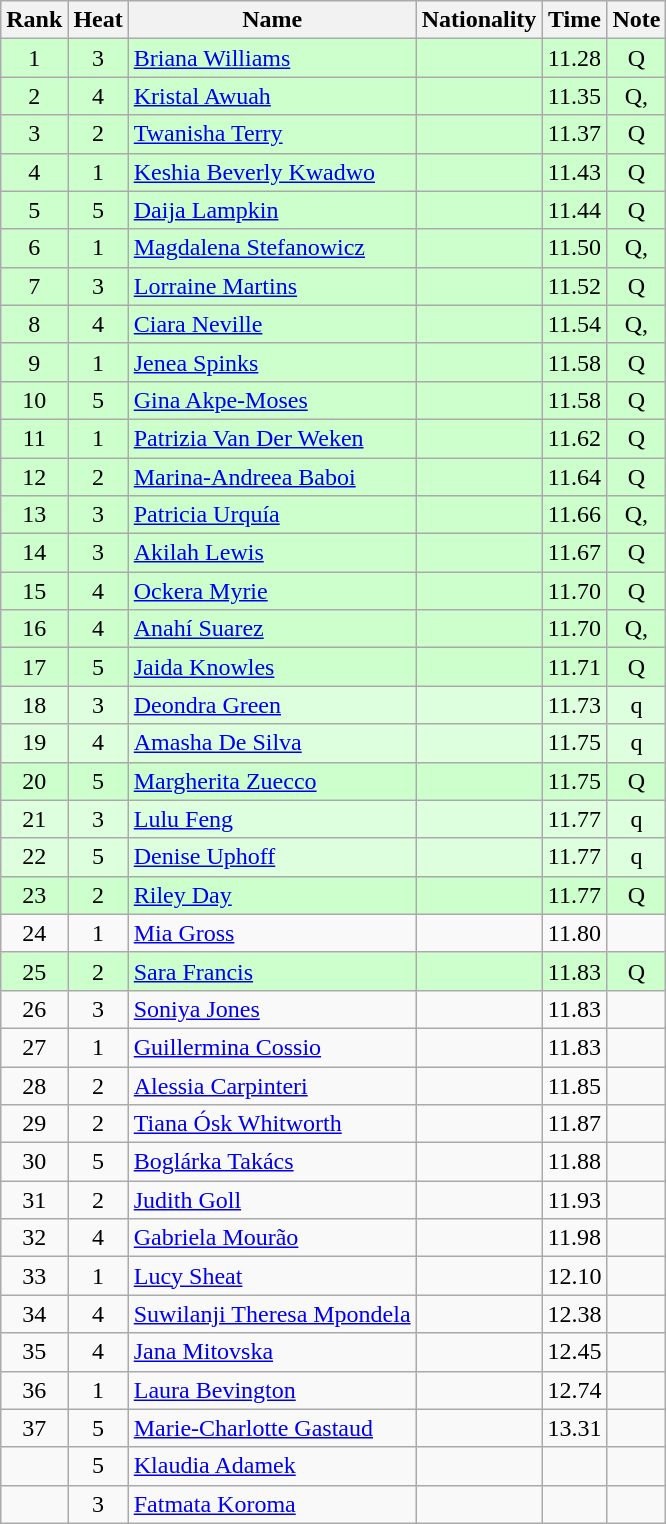<table class="wikitable sortable" style="text-align:center">
<tr>
<th>Rank</th>
<th>Heat</th>
<th>Name</th>
<th>Nationality</th>
<th>Time</th>
<th>Note</th>
</tr>
<tr bgcolor=ccffcc>
<td>1</td>
<td>3</td>
<td align=left><a href='#'>Briana Williams</a></td>
<td align=left></td>
<td>11.28</td>
<td>Q</td>
</tr>
<tr bgcolor=ccffcc>
<td>2</td>
<td>4</td>
<td align=left><a href='#'>Kristal Awuah</a></td>
<td align=left></td>
<td>11.35</td>
<td>Q, </td>
</tr>
<tr bgcolor=ccffcc>
<td>3</td>
<td>2</td>
<td align=left><a href='#'>Twanisha Terry</a></td>
<td align=left></td>
<td>11.37</td>
<td>Q</td>
</tr>
<tr bgcolor=ccffcc>
<td>4</td>
<td>1</td>
<td align=left><a href='#'>Keshia Beverly Kwadwo</a></td>
<td align=left></td>
<td>11.43</td>
<td>Q</td>
</tr>
<tr bgcolor=ccffcc>
<td>5</td>
<td>5</td>
<td align=left><a href='#'>Daija Lampkin</a></td>
<td align=left></td>
<td>11.44</td>
<td>Q</td>
</tr>
<tr bgcolor=ccffcc>
<td>6</td>
<td>1</td>
<td align=left><a href='#'>Magdalena Stefanowicz</a></td>
<td align=left></td>
<td>11.50</td>
<td>Q, </td>
</tr>
<tr bgcolor=ccffcc>
<td>7</td>
<td>3</td>
<td align=left><a href='#'>Lorraine Martins</a></td>
<td align=left></td>
<td>11.52</td>
<td>Q</td>
</tr>
<tr bgcolor=ccffcc>
<td>8</td>
<td>4</td>
<td align=left><a href='#'>Ciara Neville</a></td>
<td align=left></td>
<td>11.54</td>
<td>Q, </td>
</tr>
<tr bgcolor=ccffcc>
<td>9</td>
<td>1</td>
<td align=left><a href='#'>Jenea Spinks</a></td>
<td align=left></td>
<td>11.58</td>
<td>Q</td>
</tr>
<tr bgcolor=ccffcc>
<td>10</td>
<td>5</td>
<td align=left><a href='#'>Gina Akpe-Moses</a></td>
<td align=left></td>
<td>11.58</td>
<td>Q</td>
</tr>
<tr bgcolor=ccffcc>
<td>11</td>
<td>1</td>
<td align=left><a href='#'>Patrizia Van Der Weken</a></td>
<td align=left></td>
<td>11.62</td>
<td>Q</td>
</tr>
<tr bgcolor=ccffcc>
<td>12</td>
<td>2</td>
<td align=left><a href='#'>Marina-Andreea Baboi</a></td>
<td align=left></td>
<td>11.64</td>
<td>Q</td>
</tr>
<tr bgcolor=ccffcc>
<td>13</td>
<td>3</td>
<td align=left><a href='#'>Patricia Urquía</a></td>
<td align=left></td>
<td>11.66</td>
<td>Q, </td>
</tr>
<tr bgcolor=ccffcc>
<td>14</td>
<td>3</td>
<td align=left><a href='#'>Akilah Lewis</a></td>
<td align=left></td>
<td>11.67</td>
<td>Q</td>
</tr>
<tr bgcolor=ccffcc>
<td>15</td>
<td>4</td>
<td align=left><a href='#'>Ockera Myrie</a></td>
<td align=left></td>
<td>11.70</td>
<td>Q</td>
</tr>
<tr bgcolor=ccffcc>
<td>16</td>
<td>4</td>
<td align=left><a href='#'>Anahí Suarez</a></td>
<td align=left></td>
<td>11.70</td>
<td>Q, </td>
</tr>
<tr bgcolor=ccffcc>
<td>17</td>
<td>5</td>
<td align=left><a href='#'>Jaida Knowles</a></td>
<td align=left></td>
<td>11.71</td>
<td>Q</td>
</tr>
<tr bgcolor=ddffdd>
<td>18</td>
<td>3</td>
<td align=left><a href='#'>Deondra Green</a></td>
<td align=left></td>
<td>11.73</td>
<td>q</td>
</tr>
<tr bgcolor=ddffdd>
<td>19</td>
<td>4</td>
<td align=left><a href='#'>Amasha De Silva</a></td>
<td align=left></td>
<td>11.75</td>
<td>q</td>
</tr>
<tr bgcolor=ccffcc>
<td>20</td>
<td>5</td>
<td align=left><a href='#'>Margherita Zuecco</a></td>
<td align=left></td>
<td>11.75</td>
<td>Q</td>
</tr>
<tr bgcolor=ddffdd>
<td>21</td>
<td>3</td>
<td align=left><a href='#'>Lulu Feng</a></td>
<td align=left></td>
<td>11.77</td>
<td>q</td>
</tr>
<tr bgcolor=ddffdd>
<td>22</td>
<td>5</td>
<td align=left><a href='#'>Denise Uphoff</a></td>
<td align=left></td>
<td>11.77</td>
<td>q</td>
</tr>
<tr bgcolor=ccffcc>
<td>23</td>
<td>2</td>
<td align=left><a href='#'>Riley Day</a></td>
<td align=left></td>
<td>11.77</td>
<td>Q</td>
</tr>
<tr>
<td>24</td>
<td>1</td>
<td align=left><a href='#'>Mia Gross</a></td>
<td align=left></td>
<td>11.80</td>
<td></td>
</tr>
<tr bgcolor=ccffcc>
<td>25</td>
<td>2</td>
<td align=left><a href='#'>Sara Francis</a></td>
<td align=left></td>
<td>11.83</td>
<td>Q</td>
</tr>
<tr>
<td>26</td>
<td>3</td>
<td align=left><a href='#'>Soniya Jones</a></td>
<td align=left></td>
<td>11.83</td>
<td></td>
</tr>
<tr>
<td>27</td>
<td>1</td>
<td align=left><a href='#'>Guillermina Cossio</a></td>
<td align=left></td>
<td>11.83</td>
<td></td>
</tr>
<tr>
<td>28</td>
<td>2</td>
<td align=left><a href='#'>Alessia Carpinteri</a></td>
<td align=left></td>
<td>11.85</td>
<td></td>
</tr>
<tr>
<td>29</td>
<td>2</td>
<td align=left><a href='#'>Tiana Ósk Whitworth</a></td>
<td align=left></td>
<td>11.87</td>
<td></td>
</tr>
<tr>
<td>30</td>
<td>5</td>
<td align=left><a href='#'>Boglárka Takács</a></td>
<td align=left></td>
<td>11.88</td>
<td></td>
</tr>
<tr>
<td>31</td>
<td>2</td>
<td align=left><a href='#'>Judith Goll</a></td>
<td align=left></td>
<td>11.93</td>
<td></td>
</tr>
<tr>
<td>32</td>
<td>4</td>
<td align=left><a href='#'>Gabriela Mourão</a></td>
<td align=left></td>
<td>11.98</td>
<td></td>
</tr>
<tr>
<td>33</td>
<td>1</td>
<td align=left><a href='#'>Lucy Sheat</a></td>
<td align=left></td>
<td>12.10</td>
<td></td>
</tr>
<tr>
<td>34</td>
<td>4</td>
<td align=left><a href='#'>Suwilanji Theresa Mpondela</a></td>
<td align=left></td>
<td>12.38</td>
<td></td>
</tr>
<tr>
<td>35</td>
<td>4</td>
<td align=left><a href='#'>Jana Mitovska</a></td>
<td align=left></td>
<td>12.45</td>
<td></td>
</tr>
<tr>
<td>36</td>
<td>1</td>
<td align=left><a href='#'>Laura Bevington</a></td>
<td align=left></td>
<td>12.74</td>
<td></td>
</tr>
<tr>
<td>37</td>
<td>5</td>
<td align=left><a href='#'>Marie-Charlotte Gastaud</a></td>
<td align=left></td>
<td>13.31</td>
<td></td>
</tr>
<tr>
<td></td>
<td>5</td>
<td align=left><a href='#'>Klaudia Adamek</a></td>
<td align=left></td>
<td></td>
<td></td>
</tr>
<tr>
<td></td>
<td>3</td>
<td align=left><a href='#'>Fatmata Koroma</a></td>
<td align=left></td>
<td></td>
<td></td>
</tr>
</table>
